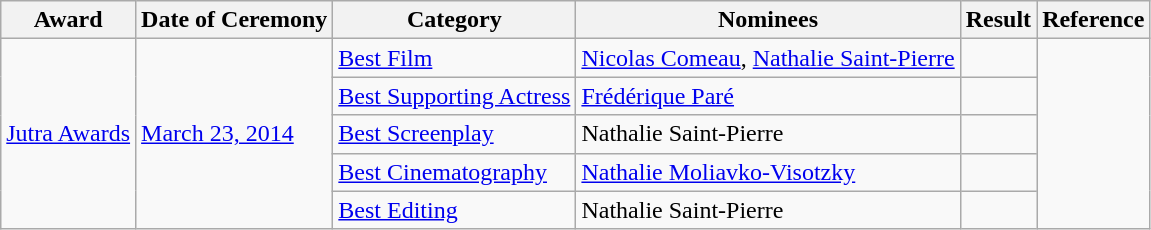<table class="wikitable">
<tr>
<th>Award</th>
<th>Date of Ceremony</th>
<th>Category</th>
<th>Nominees</th>
<th>Result</th>
<th>Reference</th>
</tr>
<tr>
<td rowspan="5"><a href='#'>Jutra Awards</a></td>
<td rowspan="5"><a href='#'>March 23, 2014</a></td>
<td><a href='#'>Best Film</a></td>
<td><a href='#'>Nicolas Comeau</a>, <a href='#'>Nathalie Saint-Pierre</a></td>
<td></td>
<td rowspan="5"></td>
</tr>
<tr>
<td><a href='#'>Best Supporting Actress</a></td>
<td><a href='#'>Frédérique Paré</a></td>
<td></td>
</tr>
<tr>
<td><a href='#'>Best Screenplay</a></td>
<td>Nathalie Saint-Pierre</td>
<td></td>
</tr>
<tr>
<td><a href='#'>Best Cinematography</a></td>
<td><a href='#'>Nathalie Moliavko-Visotzky</a></td>
<td></td>
</tr>
<tr>
<td><a href='#'>Best Editing</a></td>
<td>Nathalie Saint-Pierre</td>
<td></td>
</tr>
</table>
